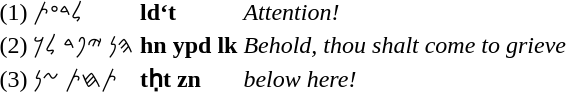<table>
<tr>
<td>(1)</td>
<td>𐤋𐤃𐤏𐤕</td>
<td><strong>ld‘t </strong></td>
<td><em>Attention!</em></td>
</tr>
<tr>
<td>(2)</td>
<td>𐤄𐤍 𐤉𐤐𐤃 𐤋𐤊</td>
<td><strong>hn ypd lk </strong></td>
<td><em>Behold, thou shalt come to grieve</em></td>
</tr>
<tr>
<td>(3)</td>
<td>𐤕𐤇𐤕 𐤆𐤍</td>
<td><strong>tḥt zn</strong></td>
<td><em>below here!</em></td>
</tr>
</table>
